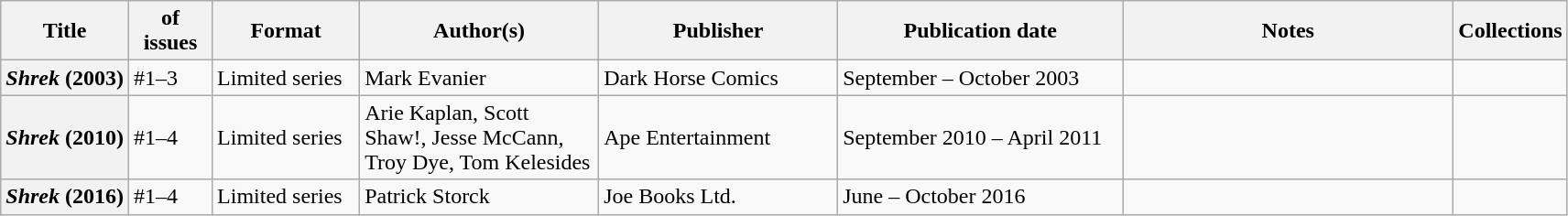<table class="wikitable">
<tr>
<th>Title</th>
<th style="width:40pt"> of issues</th>
<th style="width:75pt">Format</th>
<th style="width:125pt">Author(s)</th>
<th style="width:125pt">Publisher</th>
<th style="width:150pt">Publication date</th>
<th style="width:175pt">Notes</th>
<th>Collections</th>
</tr>
<tr>
<th><em>Shrek</em> (2003)</th>
<td>#1–3</td>
<td>Limited series</td>
<td>Mark Evanier</td>
<td>Dark Horse Comics</td>
<td>September – October 2003</td>
<td></td>
<td></td>
</tr>
<tr>
<th><em>Shrek</em> (2010)</th>
<td>#1–4</td>
<td>Limited series</td>
<td>Arie Kaplan, Scott Shaw!, Jesse McCann, Troy Dye, Tom Kelesides</td>
<td>Ape Entertainment</td>
<td>September 2010 – April 2011</td>
<td></td>
<td></td>
</tr>
<tr>
<th><em>Shrek</em> (2016)</th>
<td>#1–4</td>
<td>Limited series</td>
<td>Patrick Storck</td>
<td>Joe Books Ltd.</td>
<td>June – October 2016</td>
<td></td>
<td></td>
</tr>
</table>
